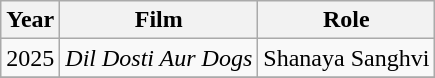<table class = "wikitable sortable">
<tr>
<th>Year</th>
<th>Film</th>
<th>Role</th>
</tr>
<tr>
<td>2025</td>
<td><em>Dil Dosti Aur Dogs</em></td>
<td>Shanaya Sanghvi</td>
</tr>
<tr>
</tr>
</table>
